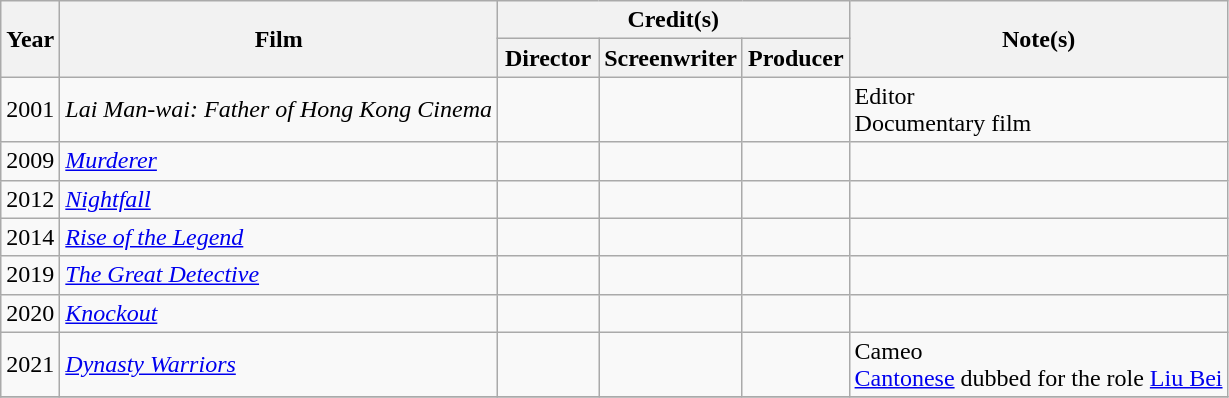<table class="wikitable">
<tr>
<th rowspan="2">Year</th>
<th rowspan="2">Film</th>
<th colspan="3">Credit(s)</th>
<th rowspan="2">Note(s)</th>
</tr>
<tr>
<th width=60>Director</th>
<th width=60>Screenwriter</th>
<th width=60>Producer</th>
</tr>
<tr>
<td>2001</td>
<td><em>Lai Man-wai: Father of Hong Kong Cinema</em></td>
<td></td>
<td></td>
<td></td>
<td>Editor<br>Documentary film</td>
</tr>
<tr>
<td>2009</td>
<td><em><a href='#'>Murderer</a></em></td>
<td></td>
<td></td>
<td></td>
<td></td>
</tr>
<tr>
<td>2012</td>
<td><em><a href='#'>Nightfall</a></em></td>
<td></td>
<td></td>
<td></td>
<td></td>
</tr>
<tr>
<td>2014</td>
<td><em><a href='#'>Rise of the Legend</a></em></td>
<td></td>
<td></td>
<td></td>
<td></td>
</tr>
<tr>
<td>2019</td>
<td><em><a href='#'>The Great Detective</a></em></td>
<td></td>
<td></td>
<td></td>
<td></td>
</tr>
<tr>
<td>2020</td>
<td><em><a href='#'>Knockout</a></em></td>
<td></td>
<td></td>
<td></td>
<td></td>
</tr>
<tr>
<td>2021</td>
<td><em><a href='#'>Dynasty Warriors</a></em></td>
<td></td>
<td></td>
<td></td>
<td>Cameo<br><a href='#'>Cantonese</a> dubbed for the role <a href='#'>Liu Bei</a></td>
</tr>
<tr>
</tr>
</table>
